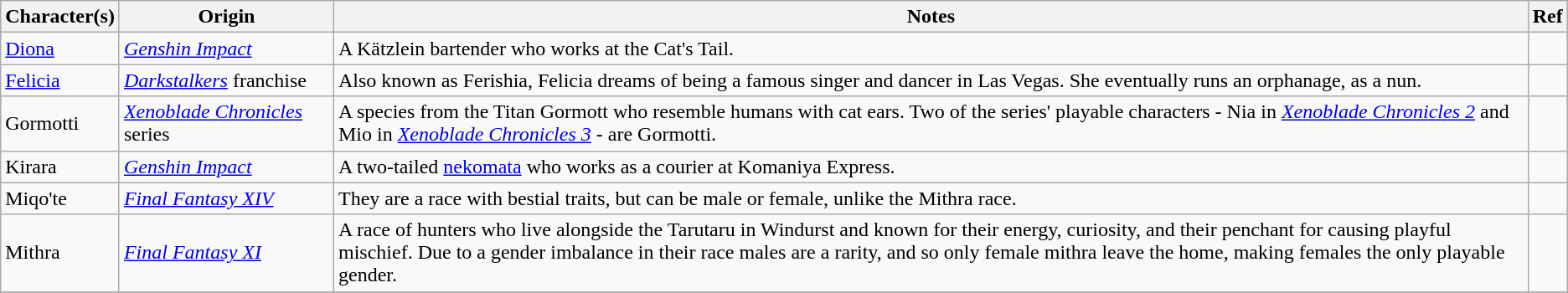<table class="wikitable sortable">
<tr>
<th>Character(s)</th>
<th>Origin</th>
<th>Notes</th>
<th>Ref</th>
</tr>
<tr>
<td><a href='#'>Diona</a></td>
<td nowrap><em><a href='#'>Genshin Impact</a></em></td>
<td>A Kätzlein bartender who works at the Cat's Tail.</td>
<td></td>
</tr>
<tr>
<td><a href='#'>Felicia</a></td>
<td nowrap><em><a href='#'>Darkstalkers</a></em> franchise</td>
<td>Also known as Ferishia, Felicia dreams of being a famous singer and dancer in Las Vegas. She eventually runs an orphanage, as a nun.</td>
<td></td>
</tr>
<tr>
<td>Gormotti</td>
<td><em><a href='#'>Xenoblade Chronicles</a></em> series</td>
<td>A species from the Titan Gormott who resemble humans with cat ears. Two of the series' playable characters - Nia in <em><a href='#'>Xenoblade Chronicles 2</a></em> and Mio in <em><a href='#'>Xenoblade Chronicles 3</a></em> - are Gormotti.</td>
<td></td>
</tr>
<tr>
<td>Kirara</td>
<td nowrap=""><em><a href='#'>Genshin Impact</a></em></td>
<td>A two-tailed <a href='#'>nekomata</a> who works as a courier at Komaniya Express.</td>
<td></td>
</tr>
<tr>
<td>Miqo'te</td>
<td nowrap=""><em><a href='#'>Final Fantasy XIV</a></em></td>
<td>They are a race with bestial traits, but can be male or female, unlike the Mithra race.</td>
<td></td>
</tr>
<tr>
<td>Mithra</td>
<td nowrap=""><em><a href='#'>Final Fantasy XI</a></em></td>
<td>A race of hunters who live alongside the Tarutaru in Windurst and known for their energy, curiosity, and their penchant for causing playful mischief. Due to a gender imbalance in their race males are a rarity, and so only female mithra leave the home, making females the only playable gender.</td>
<td></td>
</tr>
<tr>
</tr>
</table>
